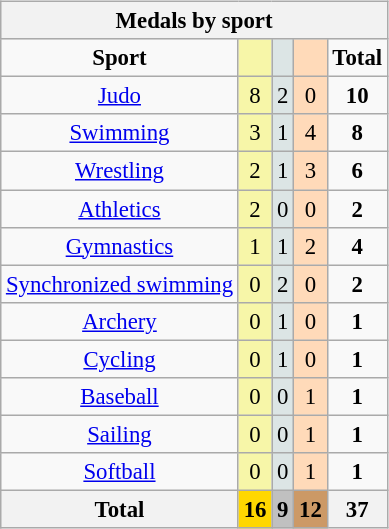<table class="wikitable" style="font-size:95%; float: right;">
<tr style="background:#efefef;">
<th colspan=5>Medals by sport</th>
</tr>
<tr align=center>
<td><strong>Sport</strong></td>
<td bgcolor=#f7f6a8></td>
<td bgcolor=#dce5e5></td>
<td bgcolor=#ffdab9></td>
<td><strong>Total</strong></td>
</tr>
<tr align=center>
<td><a href='#'>Judo</a></td>
<td style="background:#F7F6A8;">8</td>
<td style="background:#DCE5E5;">2</td>
<td style="background:#FFDAB9;">0</td>
<td><strong>10</strong></td>
</tr>
<tr align=center>
<td><a href='#'>Swimming</a></td>
<td style="background:#F7F6A8;">3</td>
<td style="background:#DCE5E5;">1</td>
<td style="background:#FFDAB9;">4</td>
<td><strong>8</strong></td>
</tr>
<tr align=center>
<td><a href='#'>Wrestling</a></td>
<td style="background:#F7F6A8;">2</td>
<td style="background:#DCE5E5;">1</td>
<td style="background:#FFDAB9;">3</td>
<td><strong>6</strong></td>
</tr>
<tr align=center>
<td><a href='#'>Athletics</a></td>
<td style="background:#F7F6A8;">2</td>
<td style="background:#DCE5E5;">0</td>
<td style="background:#FFDAB9;">0</td>
<td><strong>2</strong></td>
</tr>
<tr align=center>
<td><a href='#'>Gymnastics</a></td>
<td style="background:#F7F6A8;">1</td>
<td style="background:#DCE5E5;">1</td>
<td style="background:#FFDAB9;">2</td>
<td><strong>4</strong></td>
</tr>
<tr align=center>
<td><a href='#'>Synchronized swimming</a></td>
<td style="background:#F7F6A8;">0</td>
<td style="background:#DCE5E5;">2</td>
<td style="background:#FFDAB9;">0</td>
<td><strong>2</strong></td>
</tr>
<tr align=center>
<td><a href='#'>Archery</a></td>
<td style="background:#F7F6A8;">0</td>
<td style="background:#DCE5E5;">1</td>
<td style="background:#FFDAB9;">0</td>
<td><strong>1</strong></td>
</tr>
<tr align=center>
<td><a href='#'>Cycling</a></td>
<td style="background:#F7F6A8;">0</td>
<td style="background:#DCE5E5;">1</td>
<td style="background:#FFDAB9;">0</td>
<td><strong>1</strong></td>
</tr>
<tr align=center>
<td><a href='#'>Baseball</a></td>
<td style="background:#F7F6A8;">0</td>
<td style="background:#DCE5E5;">0</td>
<td style="background:#FFDAB9;">1</td>
<td><strong>1</strong></td>
</tr>
<tr align=center>
<td><a href='#'>Sailing</a></td>
<td style="background:#F7F6A8;">0</td>
<td style="background:#DCE5E5;">0</td>
<td style="background:#FFDAB9;">1</td>
<td><strong>1</strong></td>
</tr>
<tr align=center>
<td><a href='#'>Softball</a></td>
<td style="background:#F7F6A8;">0</td>
<td style="background:#DCE5E5;">0</td>
<td style="background:#FFDAB9;">1</td>
<td><strong>1</strong></td>
</tr>
<tr align=center>
<th>Total</th>
<th style="background:gold;">16</th>
<th style="background:silver;">9</th>
<th style="background:#c96;">12</th>
<th>37</th>
</tr>
</table>
